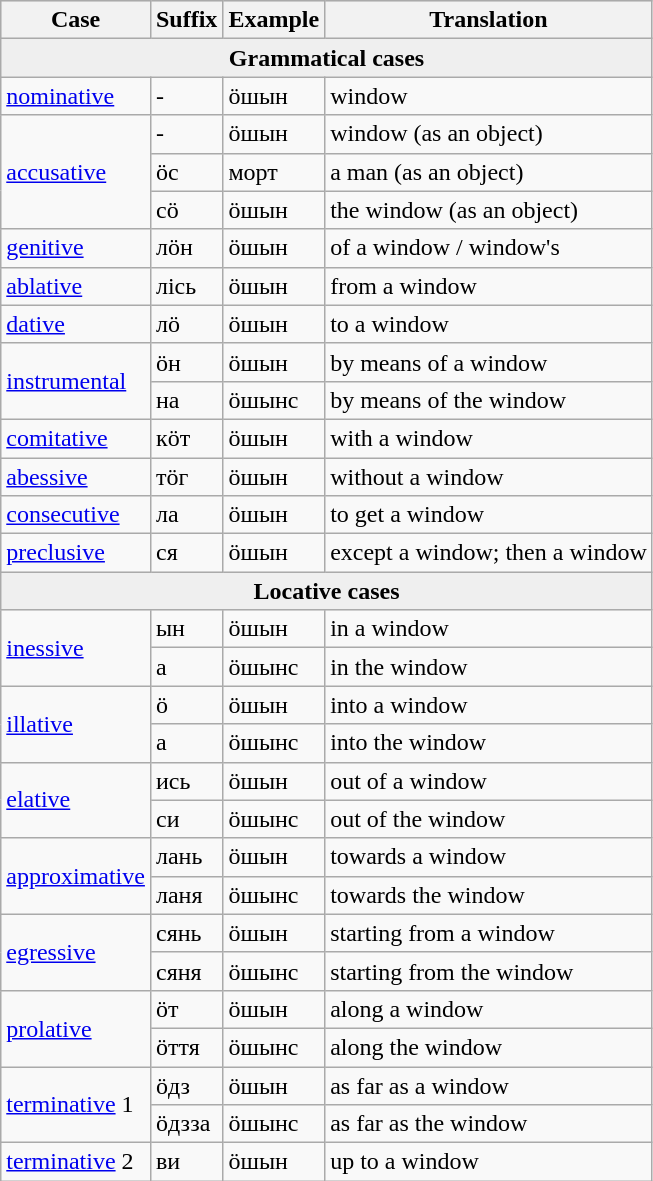<table class="wikitable">
<tr style="background:#dfdfdf;" |>
<th>Case</th>
<th>Suffix</th>
<th>Example</th>
<th>Translation</th>
</tr>
<tr>
<th colspan="4" style="background:#efefef">Grammatical cases</th>
</tr>
<tr>
<td><a href='#'>nominative</a></td>
<td>-</td>
<td>öшын</td>
<td>window</td>
</tr>
<tr>
<td ROWSPAN="3"><a href='#'>accusative</a></td>
<td>-</td>
<td>öшын</td>
<td>window (as an object)</td>
</tr>
<tr>
<td>öc</td>
<td>морт</td>
<td>a man (as an object)</td>
</tr>
<tr>
<td>cö</td>
<td>öшын</td>
<td>the window (as an object)</td>
</tr>
<tr>
<td><a href='#'>genitive</a></td>
<td>лöн</td>
<td>öшын</td>
<td>of a window / window's</td>
</tr>
<tr>
<td><a href='#'>ablative</a></td>
<td>лiсь</td>
<td>öшын</td>
<td>from a window</td>
</tr>
<tr>
<td><a href='#'>dative</a></td>
<td>лö</td>
<td>öшын</td>
<td>to a window</td>
</tr>
<tr>
<td ROWSPAN="2"><a href='#'>instrumental</a></td>
<td>öн</td>
<td>öшын</td>
<td>by means of a window</td>
</tr>
<tr>
<td>на</td>
<td>öшынс</td>
<td>by means of the window</td>
</tr>
<tr>
<td><a href='#'>comitative</a></td>
<td>кöт</td>
<td>öшын</td>
<td>with a window</td>
</tr>
<tr>
<td><a href='#'>abessive</a></td>
<td>тöг</td>
<td>öшын</td>
<td>without a window</td>
</tr>
<tr>
<td><a href='#'>consecutive</a></td>
<td>лa</td>
<td>öшын</td>
<td>to get a window</td>
</tr>
<tr>
<td><a href='#'>preclusive</a></td>
<td>ся</td>
<td>öшын</td>
<td>except a window; then a window</td>
</tr>
<tr>
<th colspan="4" style="background:#efefef">Locative cases</th>
</tr>
<tr>
<td ROWSPAN="2"><a href='#'>inessive</a></td>
<td>ын</td>
<td>öшын</td>
<td>in a window</td>
</tr>
<tr>
<td>а</td>
<td>öшынс</td>
<td>in the window</td>
</tr>
<tr>
<td ROWSPAN="2"><a href='#'>illative</a></td>
<td>ö</td>
<td>öшын</td>
<td>into a window</td>
</tr>
<tr>
<td>а</td>
<td>öшынс</td>
<td>into the window</td>
</tr>
<tr>
<td ROWSPAN="2"><a href='#'>elative</a></td>
<td>ись</td>
<td>öшын</td>
<td>out of a window</td>
</tr>
<tr>
<td>си</td>
<td>öшынс</td>
<td>out of the window</td>
</tr>
<tr>
<td ROWSPAN="2"><a href='#'>approximative</a></td>
<td>лaнь</td>
<td>öшын</td>
<td>towards a window</td>
</tr>
<tr>
<td>ланя</td>
<td>öшынс</td>
<td>towards the window</td>
</tr>
<tr>
<td ROWSPAN="2"><a href='#'>egressive</a></td>
<td>сянь</td>
<td>öшын</td>
<td>starting from a window</td>
</tr>
<tr>
<td>сяня</td>
<td>öшынс</td>
<td>starting from the window</td>
</tr>
<tr>
<td ROWSPAN="2"><a href='#'>prolative</a></td>
<td>öт</td>
<td>öшын</td>
<td>along a window</td>
</tr>
<tr>
<td>öття</td>
<td>öшынс</td>
<td>along the window</td>
</tr>
<tr>
<td ROWSPAN="2"><a href='#'>terminative</a> 1</td>
<td>öдз</td>
<td>öшын</td>
<td>as far as a window</td>
</tr>
<tr>
<td>öдзза</td>
<td>öшынс</td>
<td>as far as the window</td>
</tr>
<tr>
<td><a href='#'>terminative</a> 2</td>
<td>ви</td>
<td>öшын</td>
<td>up to a window</td>
</tr>
</table>
